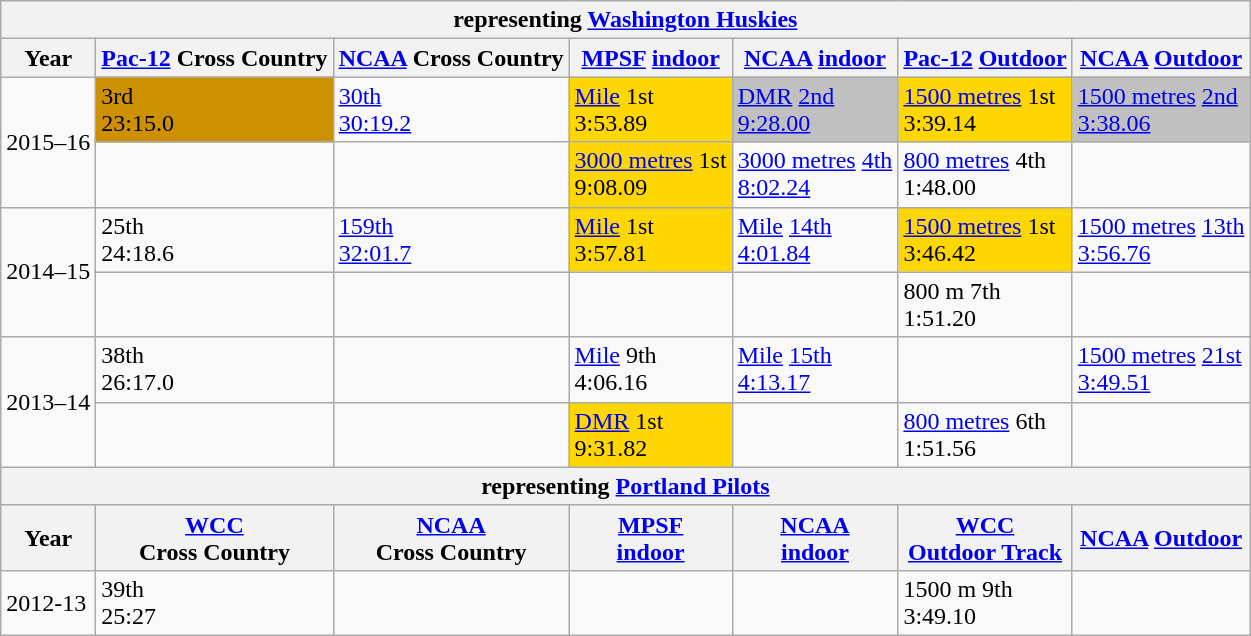<table class="wikitable sortable">
<tr>
<th colspan="7">representing <a href='#'>Washington Huskies</a></th>
</tr>
<tr>
<th>Year</th>
<th><a href='#'>Pac-12</a> Cross Country</th>
<th><a href='#'>NCAA</a> Cross Country</th>
<th><a href='#'>MPSF</a> <a href='#'>indoor</a></th>
<th><a href='#'>NCAA</a> <a href='#'>indoor</a></th>
<th><a href='#'>Pac-12</a> <a href='#'>Outdoor</a></th>
<th><a href='#'>NCAA</a> <a href='#'>Outdoor</a></th>
</tr>
<tr>
<td rowspan=2>2015–16</td>
<td bgcolor=cc99000>3rd<br>23:15.0</td>
<td><a href='#'>30th<br>30:19.2</a></td>
<td bgcolor=gold><a href='#'>Mile</a> 1st<br>3:53.89</td>
<td bgcolor=silver><a href='#'>DMR</a> <a href='#'>2nd<br>9:28.00</a></td>
<td bgcolor=gold><a href='#'>1500 metres</a> 1st<br>3:39.14</td>
<td bgcolor=silver><a href='#'>1500 metres</a> <a href='#'>2nd<br>3:38.06</a></td>
</tr>
<tr>
<td></td>
<td></td>
<td bgcolor=gold><a href='#'>3000 metres</a> 1st<br>9:08.09</td>
<td><a href='#'>3000 metres</a> <a href='#'>4th<br>8:02.24</a></td>
<td><a href='#'>800 metres</a> 4th<br>1:48.00</td>
<td></td>
</tr>
<tr>
<td rowspan=2>2014–15</td>
<td>25th<br>24:18.6</td>
<td><a href='#'>159th<br>32:01.7</a></td>
<td bgcolor=gold><a href='#'>Mile</a> 1st<br>3:57.81</td>
<td><a href='#'>Mile</a> <a href='#'>14th<br>4:01.84</a></td>
<td bgcolor=gold><a href='#'>1500 metres</a> 1st<br>3:46.42</td>
<td><a href='#'>1500 metres</a> <a href='#'>13th<br>3:56.76</a></td>
</tr>
<tr>
<td></td>
<td></td>
<td></td>
<td></td>
<td>800 m 7th<br>1:51.20</td>
<td></td>
</tr>
<tr>
<td rowspan=2>2013–14</td>
<td>38th<br>26:17.0</td>
<td></td>
<td><a href='#'>Mile</a> 9th<br>4:06.16</td>
<td><a href='#'>Mile</a> <a href='#'>15th<br>4:13.17</a></td>
<td></td>
<td><a href='#'>1500 metres</a> <a href='#'>21st<br>3:49.51</a></td>
</tr>
<tr>
<td></td>
<td></td>
<td bgcolor=gold><a href='#'>DMR</a> 1st<br>9:31.82</td>
<td></td>
<td><a href='#'>800 metres</a> 6th<br>1:51.56</td>
<td></td>
</tr>
<tr>
<th colspan="7">representing <a href='#'>Portland Pilots</a></th>
</tr>
<tr>
<th>Year</th>
<th><a href='#'>WCC</a><br>Cross Country</th>
<th><a href='#'>NCAA</a><br>Cross Country</th>
<th><a href='#'>MPSF</a><br><a href='#'>indoor</a></th>
<th><a href='#'>NCAA</a><br><a href='#'>indoor</a></th>
<th><a href='#'>WCC</a><br><a href='#'>Outdoor Track</a></th>
<th><a href='#'>NCAA</a> <a href='#'>Outdoor</a></th>
</tr>
<tr>
<td>2012-13</td>
<td>39th<br>25:27</td>
<td></td>
<td></td>
<td></td>
<td>1500 m 9th<br>3:49.10</td>
<td></td>
</tr>
</table>
